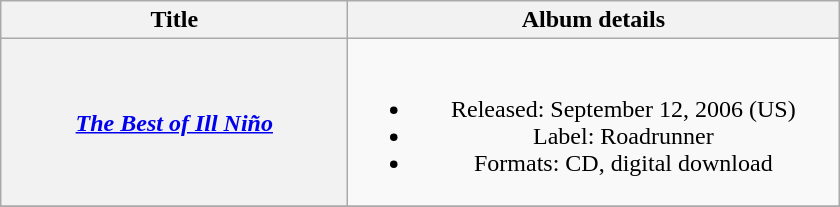<table class="wikitable plainrowheaders" style="text-align:center;">
<tr>
<th scope="col" style="width:14em;">Title</th>
<th scope="col" style="width:20em;">Album details</th>
</tr>
<tr>
<th scope="row"><em><a href='#'>The Best of Ill Niño</a></em></th>
<td><br><ul><li>Released: September 12, 2006 <span>(US)</span></li><li>Label: Roadrunner</li><li>Formats: CD, digital download</li></ul></td>
</tr>
<tr>
</tr>
</table>
